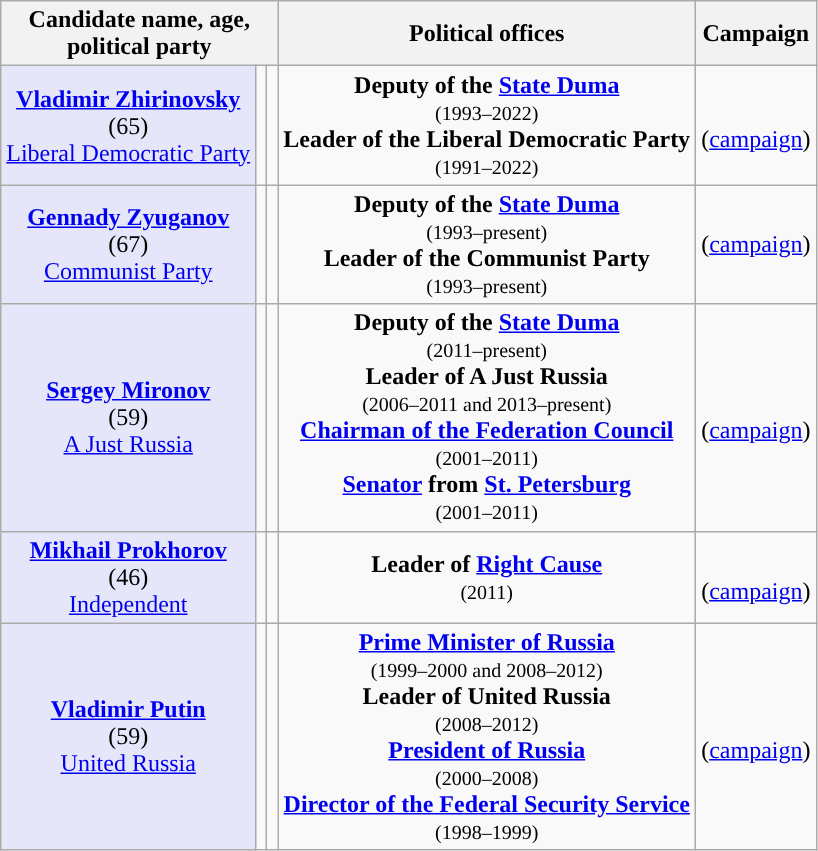<table class=wikitable style=text-align:center>
<tr>
<th colspan="3">Candidate name, age,<br>political party</th>
<th>Political offices</th>
<th>Campaign</th>
</tr>
<tr>
<td style="background:lavender;"><strong><a href='#'>Vladimir Zhirinovsky</a></strong><br>(65)<br><a href='#'>Liberal Democratic Party</a></td>
<td></td>
<td style="background-color:"></td>
<td><strong>Deputy of the <a href='#'>State Duma</a></strong><br><small>(1993–2022)</small><br><strong>Leader of the Liberal Democratic Party</strong><br><small>(1991–2022)</small></td>
<td><br>(<a href='#'>campaign</a>)</td>
</tr>
<tr>
<td style="background:lavender;"><strong><a href='#'>Gennady Zyuganov</a></strong><br>(67)<br><a href='#'>Communist Party</a></td>
<td></td>
<td style="background-color:"></td>
<td><strong>Deputy of the <a href='#'>State Duma</a></strong><br><small>(1993–present)</small><br><strong>Leader of the Communist Party</strong><br><small>(1993–present)</small></td>
<td>(<a href='#'>campaign</a>)</td>
</tr>
<tr>
<td style="background:lavender;"><strong><a href='#'>Sergey Mironov</a></strong><br>(59)<br><a href='#'>A Just Russia</a></td>
<td></td>
<td style="background-color:"></td>
<td><strong>Deputy of the <a href='#'>State Duma</a></strong><br><small>(2011–present)</small><br><strong>Leader of A Just Russia</strong><br><small>(2006–2011 and 2013–present)</small><br><strong><a href='#'>Chairman of the Federation Council</a></strong><br><small>(2001–2011)</small><br><strong><a href='#'>Senator</a> from <a href='#'>St. Petersburg</a></strong><br><small>(2001–2011)</small></td>
<td><br>(<a href='#'>campaign</a>)</td>
</tr>
<tr>
<td style="background:lavender;"><strong><a href='#'>Mikhail Prokhorov</a></strong><br>(46)<br><a href='#'>Independent</a></td>
<td></td>
<td style="background-color:"></td>
<td><strong>Leader of <a href='#'>Right Cause</a></strong><br><small>(2011)</small></td>
<td><br>(<a href='#'>campaign</a>)</td>
</tr>
<tr>
<td style="background:lavender;"><strong><a href='#'>Vladimir Putin</a></strong><br>(59)<br><a href='#'>United Russia</a></td>
<td></td>
<td style="background-color:"></td>
<td><strong><a href='#'>Prime Minister of Russia</a></strong><br><small>(1999–2000 and 2008–2012)</small><br><strong>Leader of United Russia</strong><br><small>(2008–2012)</small><br><strong><a href='#'>President of Russia</a></strong><br><small>(2000–2008)</small><br><strong><a href='#'>Director of the Federal Security Service</a></strong><br><small>(1998–1999)</small></td>
<td><br>(<a href='#'>campaign</a>)</td>
</tr>
</table>
